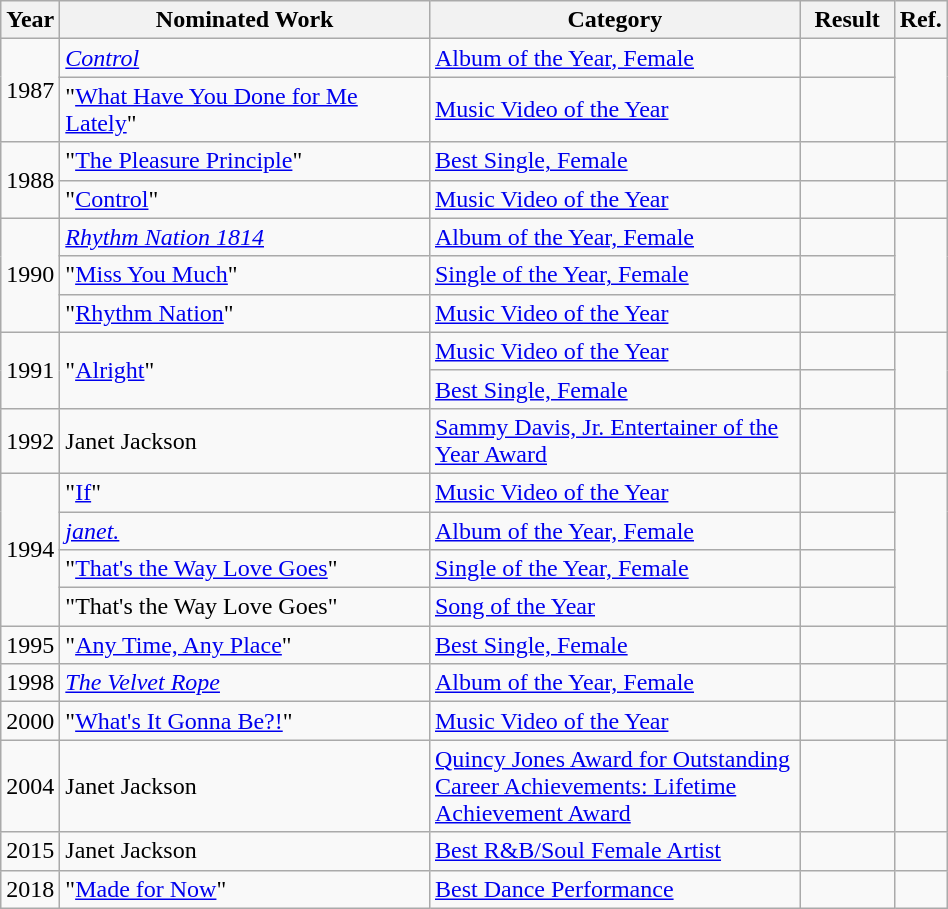<table class="wikitable" width="50%">
<tr>
<th width="5%">Year</th>
<th width="40%">Nominated Work</th>
<th width="40%">Category</th>
<th width="10%">Result</th>
<th width="5%">Ref.</th>
</tr>
<tr>
<td rowspan="2">1987</td>
<td><em><a href='#'>Control</a></em></td>
<td><a href='#'>Album of the Year, Female</a></td>
<td></td>
<td rowspan="2"></td>
</tr>
<tr>
<td>"<a href='#'>What Have You Done for Me Lately</a>"</td>
<td><a href='#'>Music Video of the Year</a></td>
<td></td>
</tr>
<tr>
<td rowspan="2">1988</td>
<td>"<a href='#'>The Pleasure Principle</a>"</td>
<td><a href='#'>Best Single, Female</a></td>
<td></td>
<td></td>
</tr>
<tr>
<td>"<a href='#'>Control</a>"</td>
<td><a href='#'>Music Video of the Year</a></td>
<td></td>
<td></td>
</tr>
<tr>
<td rowspan="3">1990</td>
<td><em><a href='#'>Rhythm Nation 1814</a></em></td>
<td><a href='#'>Album of the Year, Female</a></td>
<td></td>
<td rowspan="3"></td>
</tr>
<tr>
<td>"<a href='#'>Miss You Much</a>"</td>
<td><a href='#'>Single of the Year, Female</a></td>
<td></td>
</tr>
<tr>
<td>"<a href='#'>Rhythm Nation</a>"</td>
<td><a href='#'>Music Video of the Year</a></td>
<td></td>
</tr>
<tr>
<td rowspan="2">1991</td>
<td rowspan="2">"<a href='#'>Alright</a>"</td>
<td><a href='#'>Music Video of the Year</a></td>
<td></td>
<td rowspan="2"></td>
</tr>
<tr>
<td><a href='#'>Best Single, Female</a></td>
<td></td>
</tr>
<tr>
<td>1992</td>
<td>Janet Jackson</td>
<td><a href='#'>Sammy Davis, Jr. Entertainer of the Year Award</a></td>
<td></td>
<td></td>
</tr>
<tr>
<td rowspan="4">1994</td>
<td>"<a href='#'>If</a>"</td>
<td><a href='#'>Music Video of the Year</a></td>
<td></td>
<td rowspan="4"></td>
</tr>
<tr>
<td><em><a href='#'>janet.</a></em></td>
<td><a href='#'>Album of the Year, Female</a></td>
<td></td>
</tr>
<tr>
<td>"<a href='#'>That's the Way Love Goes</a>"</td>
<td><a href='#'>Single of the Year, Female</a></td>
<td></td>
</tr>
<tr>
<td>"That's the Way Love Goes"</td>
<td><a href='#'>Song of the Year</a></td>
<td></td>
</tr>
<tr>
<td>1995</td>
<td>"<a href='#'>Any Time, Any Place</a>"</td>
<td><a href='#'>Best Single, Female</a></td>
<td></td>
<td></td>
</tr>
<tr>
<td>1998</td>
<td><em><a href='#'>The Velvet Rope</a></em></td>
<td><a href='#'>Album of the Year, Female</a></td>
<td></td>
<td></td>
</tr>
<tr>
<td>2000</td>
<td>"<a href='#'>What's It Gonna Be?!</a>"</td>
<td><a href='#'>Music Video of the Year</a></td>
<td></td>
<td></td>
</tr>
<tr>
<td>2004</td>
<td>Janet Jackson</td>
<td><a href='#'>Quincy Jones Award for Outstanding Career Achievements: Lifetime Achievement Award</a></td>
<td></td>
<td></td>
</tr>
<tr>
<td>2015</td>
<td>Janet Jackson</td>
<td><a href='#'>Best R&B/Soul Female Artist</a></td>
<td></td>
<td></td>
</tr>
<tr>
<td>2018</td>
<td>"<a href='#'>Made for Now</a>"</td>
<td><a href='#'>Best Dance Performance</a></td>
<td></td>
<td></td>
</tr>
</table>
